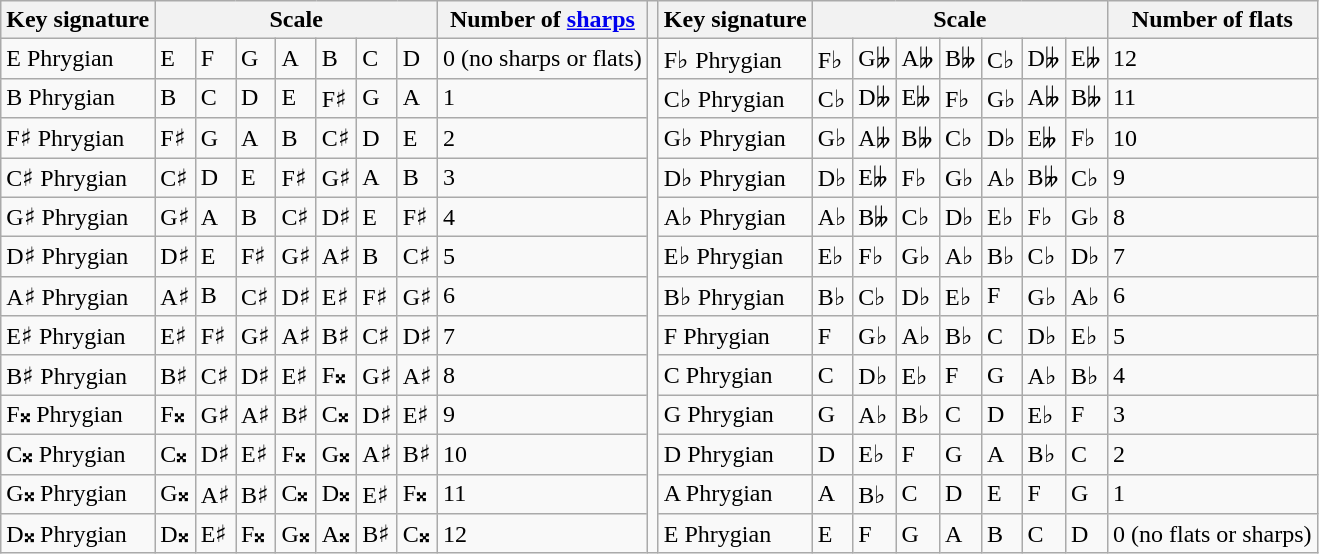<table class="wikitable">
<tr>
<th>Key signature</th>
<th colspan="7">Scale</th>
<th>Number of <a href='#'>sharps</a></th>
<th></th>
<th>Key signature</th>
<th colspan="7">Scale</th>
<th>Number of flats</th>
</tr>
<tr>
<td>E Phrygian</td>
<td>E</td>
<td>F</td>
<td>G</td>
<td>A</td>
<td>B</td>
<td>C</td>
<td>D</td>
<td>0 (no sharps or flats)</td>
<td rowspan="13"></td>
<td>F♭ Phrygian</td>
<td>F♭</td>
<td>G𝄫</td>
<td>A𝄫</td>
<td>B𝄫</td>
<td>C♭</td>
<td>D𝄫</td>
<td>E𝄫</td>
<td>12</td>
</tr>
<tr>
<td>B Phrygian</td>
<td>B</td>
<td>C</td>
<td>D</td>
<td>E</td>
<td>F♯</td>
<td>G</td>
<td>A</td>
<td>1</td>
<td>C♭ Phrygian</td>
<td>C♭</td>
<td>D𝄫</td>
<td>E𝄫</td>
<td>F♭</td>
<td>G♭</td>
<td>A𝄫</td>
<td>B𝄫</td>
<td>11</td>
</tr>
<tr>
<td>F♯ Phrygian</td>
<td>F♯</td>
<td>G</td>
<td>A</td>
<td>B</td>
<td>C♯</td>
<td>D</td>
<td>E</td>
<td>2</td>
<td>G♭ Phrygian</td>
<td>G♭</td>
<td>A𝄫</td>
<td>B𝄫</td>
<td>C♭</td>
<td>D♭</td>
<td>E𝄫</td>
<td>F♭</td>
<td>10</td>
</tr>
<tr>
<td>C♯ Phrygian</td>
<td>C♯</td>
<td>D</td>
<td>E</td>
<td>F♯</td>
<td>G♯</td>
<td>A</td>
<td>B</td>
<td>3</td>
<td>D♭ Phrygian</td>
<td>D♭</td>
<td>E𝄫</td>
<td>F♭</td>
<td>G♭</td>
<td>A♭</td>
<td>B𝄫</td>
<td>C♭</td>
<td>9</td>
</tr>
<tr>
<td>G♯ Phrygian</td>
<td>G♯</td>
<td>A</td>
<td>B</td>
<td>C♯</td>
<td>D♯</td>
<td>E</td>
<td>F♯</td>
<td>4</td>
<td>A♭ Phrygian</td>
<td>A♭</td>
<td>B𝄫</td>
<td>C♭</td>
<td>D♭</td>
<td>E♭</td>
<td>F♭</td>
<td>G♭</td>
<td>8</td>
</tr>
<tr>
<td>D♯ Phrygian</td>
<td>D♯</td>
<td>E</td>
<td>F♯</td>
<td>G♯</td>
<td>A♯</td>
<td>B</td>
<td>C♯</td>
<td>5</td>
<td>E♭ Phrygian</td>
<td>E♭</td>
<td>F♭</td>
<td>G♭</td>
<td>A♭</td>
<td>B♭</td>
<td>C♭</td>
<td>D♭</td>
<td>7</td>
</tr>
<tr>
<td>A♯ Phrygian</td>
<td>A♯</td>
<td>B</td>
<td>C♯</td>
<td>D♯</td>
<td>E♯</td>
<td>F♯</td>
<td>G♯</td>
<td>6</td>
<td>B♭ Phrygian</td>
<td>B♭</td>
<td>C♭</td>
<td>D♭</td>
<td>E♭</td>
<td>F</td>
<td>G♭</td>
<td>A♭</td>
<td>6</td>
</tr>
<tr>
<td>E♯ Phrygian</td>
<td>E♯</td>
<td>F♯</td>
<td>G♯</td>
<td>A♯</td>
<td>B♯</td>
<td>C♯</td>
<td>D♯</td>
<td>7</td>
<td>F Phrygian</td>
<td>F</td>
<td>G♭</td>
<td>A♭</td>
<td>B♭</td>
<td>C</td>
<td>D♭</td>
<td>E♭</td>
<td>5</td>
</tr>
<tr>
<td>B♯ Phrygian</td>
<td>B♯</td>
<td>C♯</td>
<td>D♯</td>
<td>E♯</td>
<td>F𝄪</td>
<td>G♯</td>
<td>A♯</td>
<td>8</td>
<td>C Phrygian</td>
<td>C</td>
<td>D♭</td>
<td>E♭</td>
<td>F</td>
<td>G</td>
<td>A♭</td>
<td>B♭</td>
<td>4</td>
</tr>
<tr>
<td>F𝄪 Phrygian</td>
<td>F𝄪</td>
<td>G♯</td>
<td>A♯</td>
<td>B♯</td>
<td>C𝄪</td>
<td>D♯</td>
<td>E♯</td>
<td>9</td>
<td>G Phrygian</td>
<td>G</td>
<td>A♭</td>
<td>B♭</td>
<td>C</td>
<td>D</td>
<td>E♭</td>
<td>F</td>
<td>3</td>
</tr>
<tr>
<td>C𝄪 Phrygian</td>
<td>C𝄪</td>
<td>D♯</td>
<td>E♯</td>
<td>F𝄪</td>
<td>G𝄪</td>
<td>A♯</td>
<td>B♯</td>
<td>10</td>
<td>D Phrygian</td>
<td>D</td>
<td>E♭</td>
<td>F</td>
<td>G</td>
<td>A</td>
<td>B♭</td>
<td>C</td>
<td>2</td>
</tr>
<tr>
<td>G𝄪 Phrygian</td>
<td>G𝄪</td>
<td>A♯</td>
<td>B♯</td>
<td>C𝄪</td>
<td>D𝄪</td>
<td>E♯</td>
<td>F𝄪</td>
<td>11</td>
<td>A Phrygian</td>
<td>A</td>
<td>B♭</td>
<td>C</td>
<td>D</td>
<td>E</td>
<td>F</td>
<td>G</td>
<td>1</td>
</tr>
<tr>
<td>D𝄪 Phrygian</td>
<td>D𝄪</td>
<td>E♯</td>
<td>F𝄪</td>
<td>G𝄪</td>
<td>A𝄪</td>
<td>B♯</td>
<td>C𝄪</td>
<td>12</td>
<td>E Phrygian</td>
<td>E</td>
<td>F</td>
<td>G</td>
<td>A</td>
<td>B</td>
<td>C</td>
<td>D</td>
<td>0  (no flats or sharps)</td>
</tr>
</table>
